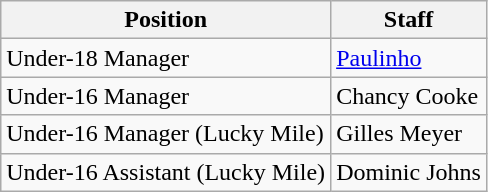<table class="wikitable">
<tr>
<th>Position</th>
<th>Staff</th>
</tr>
<tr>
<td>Under-18 Manager</td>
<td> <a href='#'>Paulinho</a></td>
</tr>
<tr>
<td>Under-16 Manager</td>
<td> Chancy Cooke</td>
</tr>
<tr>
<td>Under-16 Manager (Lucky Mile)</td>
<td> Gilles Meyer</td>
</tr>
<tr>
<td>Under-16 Assistant (Lucky Mile)</td>
<td> Dominic Johns</td>
</tr>
</table>
